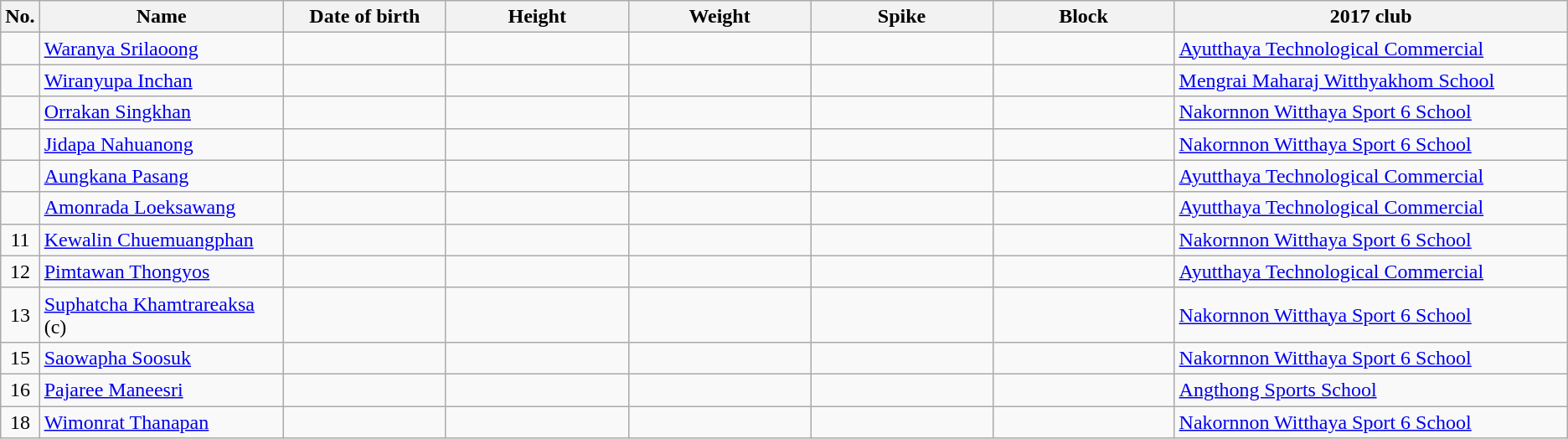<table class="wikitable sortable" style="font-size:100%; text-align:center;">
<tr>
<th>No.</th>
<th style="width:12em">Name</th>
<th style="width:8em">Date of birth</th>
<th style="width:9em">Height</th>
<th style="width:9em">Weight</th>
<th style="width:9em">Spike</th>
<th style="width:9em">Block</th>
<th style="width:20em">2017 club</th>
</tr>
<tr>
<td></td>
<td align=left><a href='#'>Waranya Srilaoong</a></td>
<td align=right></td>
<td></td>
<td></td>
<td></td>
<td></td>
<td align=left> <a href='#'>Ayutthaya Technological Commercial</a></td>
</tr>
<tr>
<td></td>
<td align=left><a href='#'>Wiranyupa Inchan</a></td>
<td align=right></td>
<td></td>
<td></td>
<td></td>
<td></td>
<td align=left> <a href='#'>Mengrai Maharaj Witthyakhom School</a></td>
</tr>
<tr>
<td></td>
<td align=left><a href='#'>Orrakan Singkhan</a></td>
<td align=right></td>
<td></td>
<td></td>
<td></td>
<td></td>
<td align=left> <a href='#'>Nakornnon Witthaya Sport 6 School</a></td>
</tr>
<tr>
<td></td>
<td align=left><a href='#'>Jidapa Nahuanong</a></td>
<td align=right></td>
<td></td>
<td></td>
<td></td>
<td></td>
<td align=left> <a href='#'>Nakornnon Witthaya Sport 6 School</a></td>
</tr>
<tr>
<td></td>
<td align=left><a href='#'>Aungkana Pasang</a></td>
<td align=right></td>
<td></td>
<td></td>
<td></td>
<td></td>
<td align=left> <a href='#'>Ayutthaya Technological Commercial</a></td>
</tr>
<tr>
<td></td>
<td align=left><a href='#'>Amonrada Loeksawang</a></td>
<td align=right></td>
<td></td>
<td></td>
<td></td>
<td></td>
<td align=left> <a href='#'>Ayutthaya Technological Commercial</a></td>
</tr>
<tr>
<td>11</td>
<td align=left><a href='#'>Kewalin Chuemuangphan</a></td>
<td align=right></td>
<td></td>
<td></td>
<td></td>
<td></td>
<td align=left> <a href='#'>Nakornnon Witthaya Sport 6 School</a></td>
</tr>
<tr>
<td>12</td>
<td align=left><a href='#'>Pimtawan Thongyos</a></td>
<td align=right></td>
<td></td>
<td></td>
<td></td>
<td></td>
<td align=left> <a href='#'>Ayutthaya Technological Commercial</a></td>
</tr>
<tr>
<td>13</td>
<td align=left><a href='#'>Suphatcha Khamtrareaksa</a> (c)</td>
<td align=right></td>
<td></td>
<td></td>
<td></td>
<td></td>
<td align=left> <a href='#'>Nakornnon Witthaya Sport 6 School</a></td>
</tr>
<tr>
<td>15</td>
<td align=left><a href='#'>Saowapha Soosuk</a></td>
<td align=right></td>
<td></td>
<td></td>
<td></td>
<td></td>
<td align=left> <a href='#'>Nakornnon Witthaya Sport 6 School</a></td>
</tr>
<tr>
<td>16</td>
<td align=left><a href='#'>Pajaree Maneesri</a></td>
<td align=right></td>
<td></td>
<td></td>
<td></td>
<td></td>
<td align=left> <a href='#'>Angthong Sports School</a></td>
</tr>
<tr>
<td>18</td>
<td align=left><a href='#'>Wimonrat Thanapan</a></td>
<td align=right></td>
<td></td>
<td></td>
<td></td>
<td></td>
<td align=left> <a href='#'>Nakornnon Witthaya Sport 6 School</a></td>
</tr>
</table>
